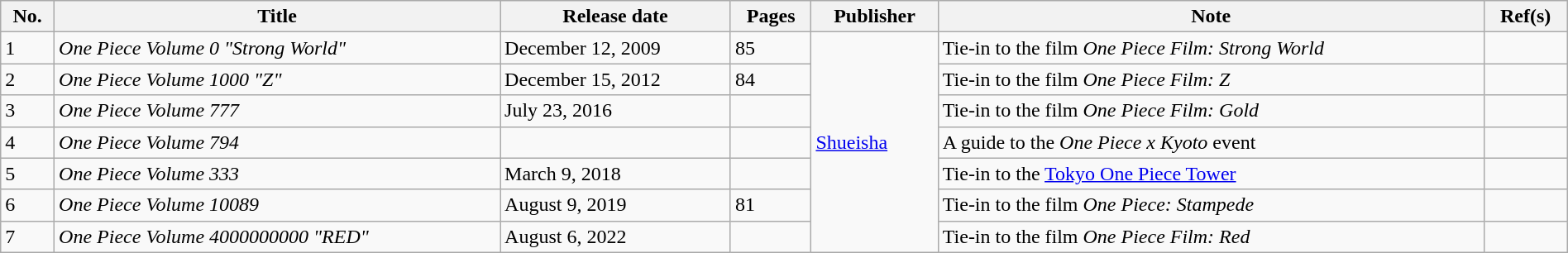<table class="wikitable" style="width:100%;" style="font-size: 100%;">
<tr style="text-align:center;">
<th>No.</th>
<th>Title</th>
<th>Release date</th>
<th>Pages</th>
<th>Publisher</th>
<th>Note</th>
<th>Ref(s)</th>
</tr>
<tr>
<td>1</td>
<td><em>One Piece Volume 0 "Strong World"</em></td>
<td>December 12, 2009</td>
<td>85</td>
<td rowspan="7"><a href='#'>Shueisha</a></td>
<td>Tie-in to the film <em>One Piece Film: Strong World</em></td>
<td></td>
</tr>
<tr>
<td>2</td>
<td><em>One Piece Volume 1000 "Z"</em></td>
<td>December 15, 2012</td>
<td>84</td>
<td>Tie-in to the film <em>One Piece Film: Z</em></td>
<td></td>
</tr>
<tr>
<td>3</td>
<td><em>One Piece Volume 777</em></td>
<td>July 23, 2016</td>
<td></td>
<td>Tie-in to the film <em>One Piece Film: Gold</em></td>
<td></td>
</tr>
<tr>
<td>4</td>
<td><em>One Piece Volume 794</em></td>
<td></td>
<td></td>
<td>A guide to the <em>One Piece x Kyoto</em> event</td>
<td></td>
</tr>
<tr>
<td>5</td>
<td><em>One Piece Volume 333</em></td>
<td>March 9, 2018</td>
<td></td>
<td>Tie-in to the <a href='#'>Tokyo One Piece Tower</a></td>
<td></td>
</tr>
<tr>
<td>6</td>
<td><em>One Piece Volume 10089</em></td>
<td>August 9, 2019</td>
<td>81</td>
<td>Tie-in to the film <em>One Piece: Stampede</em></td>
<td></td>
</tr>
<tr>
<td>7</td>
<td><em>One Piece Volume 4000000000 "RED"</em></td>
<td>August 6, 2022</td>
<td></td>
<td>Tie-in to the film <em>One Piece Film: Red</em></td>
<td></td>
</tr>
</table>
